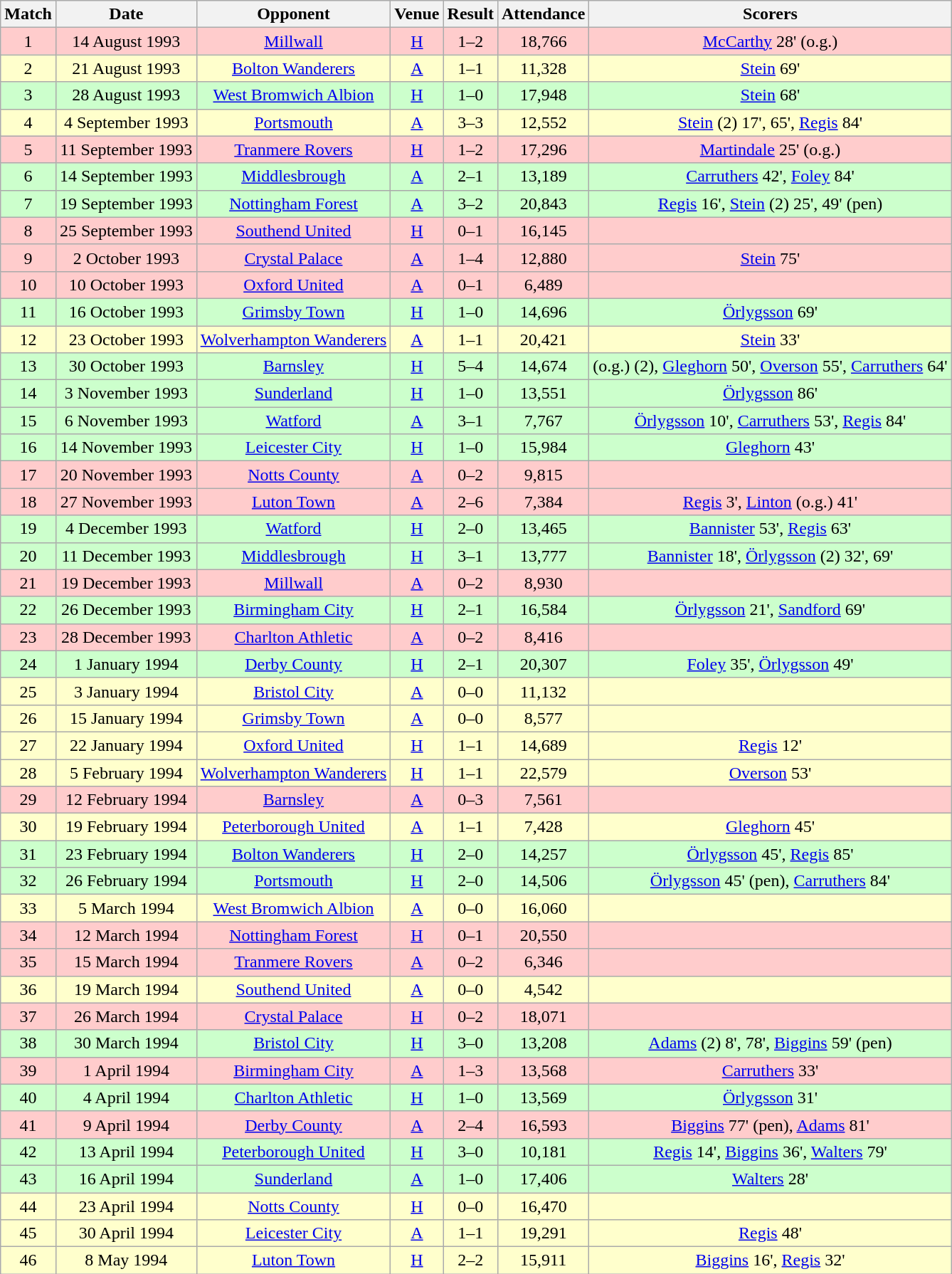<table class="wikitable" style="font-size:100%; text-align:center">
<tr>
<th>Match</th>
<th>Date</th>
<th>Opponent</th>
<th>Venue</th>
<th>Result</th>
<th>Attendance</th>
<th>Scorers</th>
</tr>
<tr style="background-color: #FFCCCC;">
<td>1</td>
<td>14 August 1993</td>
<td><a href='#'>Millwall</a></td>
<td><a href='#'>H</a></td>
<td>1–2</td>
<td>18,766</td>
<td><a href='#'>McCarthy</a> 28' (o.g.)</td>
</tr>
<tr style="background-color: #FFFFCC;">
<td>2</td>
<td>21 August 1993</td>
<td><a href='#'>Bolton Wanderers</a></td>
<td><a href='#'>A</a></td>
<td>1–1</td>
<td>11,328</td>
<td><a href='#'>Stein</a> 69'</td>
</tr>
<tr style="background-color: #CCFFCC;">
<td>3</td>
<td>28 August 1993</td>
<td><a href='#'>West Bromwich Albion</a></td>
<td><a href='#'>H</a></td>
<td>1–0</td>
<td>17,948</td>
<td><a href='#'>Stein</a> 68'</td>
</tr>
<tr style="background-color: #FFFFCC;">
<td>4</td>
<td>4 September 1993</td>
<td><a href='#'>Portsmouth</a></td>
<td><a href='#'>A</a></td>
<td>3–3</td>
<td>12,552</td>
<td><a href='#'>Stein</a> (2) 17', 65', <a href='#'>Regis</a> 84'</td>
</tr>
<tr style="background-color: #FFCCCC;">
<td>5</td>
<td>11 September 1993</td>
<td><a href='#'>Tranmere Rovers</a></td>
<td><a href='#'>H</a></td>
<td>1–2</td>
<td>17,296</td>
<td><a href='#'>Martindale</a> 25' (o.g.)</td>
</tr>
<tr style="background-color: #CCFFCC;">
<td>6</td>
<td>14 September 1993</td>
<td><a href='#'>Middlesbrough</a></td>
<td><a href='#'>A</a></td>
<td>2–1</td>
<td>13,189</td>
<td><a href='#'>Carruthers</a> 42', <a href='#'>Foley</a> 84'</td>
</tr>
<tr style="background-color: #CCFFCC;">
<td>7</td>
<td>19 September 1993</td>
<td><a href='#'>Nottingham Forest</a></td>
<td><a href='#'>A</a></td>
<td>3–2</td>
<td>20,843</td>
<td><a href='#'>Regis</a> 16', <a href='#'>Stein</a> (2) 25', 49' (pen)</td>
</tr>
<tr style="background-color: #FFCCCC;">
<td>8</td>
<td>25 September 1993</td>
<td><a href='#'>Southend United</a></td>
<td><a href='#'>H</a></td>
<td>0–1</td>
<td>16,145</td>
<td></td>
</tr>
<tr style="background-color: #FFCCCC;">
<td>9</td>
<td>2 October 1993</td>
<td><a href='#'>Crystal Palace</a></td>
<td><a href='#'>A</a></td>
<td>1–4</td>
<td>12,880</td>
<td><a href='#'>Stein</a> 75'</td>
</tr>
<tr style="background-color: #FFCCCC;">
<td>10</td>
<td>10 October 1993</td>
<td><a href='#'>Oxford United</a></td>
<td><a href='#'>A</a></td>
<td>0–1</td>
<td>6,489</td>
<td></td>
</tr>
<tr style="background-color: #CCFFCC;">
<td>11</td>
<td>16 October 1993</td>
<td><a href='#'>Grimsby Town</a></td>
<td><a href='#'>H</a></td>
<td>1–0</td>
<td>14,696</td>
<td><a href='#'>Örlygsson</a> 69'</td>
</tr>
<tr style="background-color: #FFFFCC;">
<td>12</td>
<td>23 October 1993</td>
<td><a href='#'>Wolverhampton Wanderers</a></td>
<td><a href='#'>A</a></td>
<td>1–1</td>
<td>20,421</td>
<td><a href='#'>Stein</a> 33'</td>
</tr>
<tr style="background-color: #CCFFCC;">
<td>13</td>
<td>30 October 1993</td>
<td><a href='#'>Barnsley</a></td>
<td><a href='#'>H</a></td>
<td>5–4</td>
<td>14,674</td>
<td>(o.g.) (2), <a href='#'>Gleghorn</a> 50', <a href='#'>Overson</a> 55', <a href='#'>Carruthers</a> 64'</td>
</tr>
<tr style="background-color: #CCFFCC;">
<td>14</td>
<td>3 November 1993</td>
<td><a href='#'>Sunderland</a></td>
<td><a href='#'>H</a></td>
<td>1–0</td>
<td>13,551</td>
<td><a href='#'>Örlygsson</a> 86'</td>
</tr>
<tr style="background-color: #CCFFCC;">
<td>15</td>
<td>6 November 1993</td>
<td><a href='#'>Watford</a></td>
<td><a href='#'>A</a></td>
<td>3–1</td>
<td>7,767</td>
<td><a href='#'>Örlygsson</a> 10', <a href='#'>Carruthers</a> 53', <a href='#'>Regis</a> 84'</td>
</tr>
<tr style="background-color: #CCFFCC;">
<td>16</td>
<td>14 November 1993</td>
<td><a href='#'>Leicester City</a></td>
<td><a href='#'>H</a></td>
<td>1–0</td>
<td>15,984</td>
<td><a href='#'>Gleghorn</a> 43'</td>
</tr>
<tr style="background-color: #FFCCCC;">
<td>17</td>
<td>20 November 1993</td>
<td><a href='#'>Notts County</a></td>
<td><a href='#'>A</a></td>
<td>0–2</td>
<td>9,815</td>
<td></td>
</tr>
<tr style="background-color: #FFCCCC;">
<td>18</td>
<td>27 November 1993</td>
<td><a href='#'>Luton Town</a></td>
<td><a href='#'>A</a></td>
<td>2–6</td>
<td>7,384</td>
<td><a href='#'>Regis</a> 3', <a href='#'>Linton</a> (o.g.) 41'</td>
</tr>
<tr style="background-color: #CCFFCC;">
<td>19</td>
<td>4 December 1993</td>
<td><a href='#'>Watford</a></td>
<td><a href='#'>H</a></td>
<td>2–0</td>
<td>13,465</td>
<td><a href='#'>Bannister</a> 53', <a href='#'>Regis</a> 63'</td>
</tr>
<tr style="background-color: #CCFFCC;">
<td>20</td>
<td>11 December 1993</td>
<td><a href='#'>Middlesbrough</a></td>
<td><a href='#'>H</a></td>
<td>3–1</td>
<td>13,777</td>
<td><a href='#'>Bannister</a> 18', <a href='#'>Örlygsson</a> (2) 32', 69'</td>
</tr>
<tr style="background-color: #FFCCCC;">
<td>21</td>
<td>19 December 1993</td>
<td><a href='#'>Millwall</a></td>
<td><a href='#'>A</a></td>
<td>0–2</td>
<td>8,930</td>
<td></td>
</tr>
<tr style="background-color: #CCFFCC;">
<td>22</td>
<td>26 December 1993</td>
<td><a href='#'>Birmingham City</a></td>
<td><a href='#'>H</a></td>
<td>2–1</td>
<td>16,584</td>
<td><a href='#'>Örlygsson</a> 21', <a href='#'>Sandford</a> 69'</td>
</tr>
<tr style="background-color: #FFCCCC;">
<td>23</td>
<td>28 December 1993</td>
<td><a href='#'>Charlton Athletic</a></td>
<td><a href='#'>A</a></td>
<td>0–2</td>
<td>8,416</td>
<td></td>
</tr>
<tr style="background-color: #CCFFCC;">
<td>24</td>
<td>1 January 1994</td>
<td><a href='#'>Derby County</a></td>
<td><a href='#'>H</a></td>
<td>2–1</td>
<td>20,307</td>
<td><a href='#'>Foley</a> 35', <a href='#'>Örlygsson</a> 49'</td>
</tr>
<tr style="background-color: #FFFFCC;">
<td>25</td>
<td>3 January 1994</td>
<td><a href='#'>Bristol City</a></td>
<td><a href='#'>A</a></td>
<td>0–0</td>
<td>11,132</td>
<td></td>
</tr>
<tr style="background-color: #FFFFCC;">
<td>26</td>
<td>15 January 1994</td>
<td><a href='#'>Grimsby Town</a></td>
<td><a href='#'>A</a></td>
<td>0–0</td>
<td>8,577</td>
<td></td>
</tr>
<tr style="background-color: #FFFFCC;">
<td>27</td>
<td>22 January 1994</td>
<td><a href='#'>Oxford United</a></td>
<td><a href='#'>H</a></td>
<td>1–1</td>
<td>14,689</td>
<td><a href='#'>Regis</a> 12'</td>
</tr>
<tr style="background-color: #FFFFCC;">
<td>28</td>
<td>5 February 1994</td>
<td><a href='#'>Wolverhampton Wanderers</a></td>
<td><a href='#'>H</a></td>
<td>1–1</td>
<td>22,579</td>
<td><a href='#'>Overson</a> 53'</td>
</tr>
<tr style="background-color: #FFCCCC;">
<td>29</td>
<td>12 February 1994</td>
<td><a href='#'>Barnsley</a></td>
<td><a href='#'>A</a></td>
<td>0–3</td>
<td>7,561</td>
<td></td>
</tr>
<tr style="background-color: #FFFFCC;">
<td>30</td>
<td>19 February 1994</td>
<td><a href='#'>Peterborough United</a></td>
<td><a href='#'>A</a></td>
<td>1–1</td>
<td>7,428</td>
<td><a href='#'>Gleghorn</a> 45'</td>
</tr>
<tr style="background-color: #CCFFCC;">
<td>31</td>
<td>23 February 1994</td>
<td><a href='#'>Bolton Wanderers</a></td>
<td><a href='#'>H</a></td>
<td>2–0</td>
<td>14,257</td>
<td><a href='#'>Örlygsson</a> 45', <a href='#'>Regis</a> 85'</td>
</tr>
<tr style="background-color: #CCFFCC;">
<td>32</td>
<td>26 February 1994</td>
<td><a href='#'>Portsmouth</a></td>
<td><a href='#'>H</a></td>
<td>2–0</td>
<td>14,506</td>
<td><a href='#'>Örlygsson</a> 45' (pen), <a href='#'>Carruthers</a> 84'</td>
</tr>
<tr style="background-color: #FFFFCC;">
<td>33</td>
<td>5 March 1994</td>
<td><a href='#'>West Bromwich Albion</a></td>
<td><a href='#'>A</a></td>
<td>0–0</td>
<td>16,060</td>
<td></td>
</tr>
<tr style="background-color: #FFCCCC;">
<td>34</td>
<td>12 March 1994</td>
<td><a href='#'>Nottingham Forest</a></td>
<td><a href='#'>H</a></td>
<td>0–1</td>
<td>20,550</td>
<td></td>
</tr>
<tr style="background-color: #FFCCCC;">
<td>35</td>
<td>15 March 1994</td>
<td><a href='#'>Tranmere Rovers</a></td>
<td><a href='#'>A</a></td>
<td>0–2</td>
<td>6,346</td>
<td></td>
</tr>
<tr style="background-color: #FFFFCC;">
<td>36</td>
<td>19 March 1994</td>
<td><a href='#'>Southend United</a></td>
<td><a href='#'>A</a></td>
<td>0–0</td>
<td>4,542</td>
<td></td>
</tr>
<tr style="background-color: #FFCCCC;">
<td>37</td>
<td>26 March 1994</td>
<td><a href='#'>Crystal Palace</a></td>
<td><a href='#'>H</a></td>
<td>0–2</td>
<td>18,071</td>
<td></td>
</tr>
<tr style="background-color: #CCFFCC;">
<td>38</td>
<td>30 March 1994</td>
<td><a href='#'>Bristol City</a></td>
<td><a href='#'>H</a></td>
<td>3–0</td>
<td>13,208</td>
<td><a href='#'>Adams</a> (2) 8', 78', <a href='#'>Biggins</a> 59' (pen)</td>
</tr>
<tr style="background-color: #FFCCCC;">
<td>39</td>
<td>1 April 1994</td>
<td><a href='#'>Birmingham City</a></td>
<td><a href='#'>A</a></td>
<td>1–3</td>
<td>13,568</td>
<td><a href='#'>Carruthers</a> 33'</td>
</tr>
<tr style="background-color: #CCFFCC;">
<td>40</td>
<td>4 April 1994</td>
<td><a href='#'>Charlton Athletic</a></td>
<td><a href='#'>H</a></td>
<td>1–0</td>
<td>13,569</td>
<td><a href='#'>Örlygsson</a> 31'</td>
</tr>
<tr style="background-color: #FFCCCC;">
<td>41</td>
<td>9 April 1994</td>
<td><a href='#'>Derby County</a></td>
<td><a href='#'>A</a></td>
<td>2–4</td>
<td>16,593</td>
<td><a href='#'>Biggins</a> 77' (pen), <a href='#'>Adams</a> 81'</td>
</tr>
<tr style="background-color: #CCFFCC;">
<td>42</td>
<td>13 April 1994</td>
<td><a href='#'>Peterborough United</a></td>
<td><a href='#'>H</a></td>
<td>3–0</td>
<td>10,181</td>
<td><a href='#'>Regis</a> 14', <a href='#'>Biggins</a> 36', <a href='#'>Walters</a> 79'</td>
</tr>
<tr style="background-color: #CCFFCC;">
<td>43</td>
<td>16 April 1994</td>
<td><a href='#'>Sunderland</a></td>
<td><a href='#'>A</a></td>
<td>1–0</td>
<td>17,406</td>
<td><a href='#'>Walters</a> 28'</td>
</tr>
<tr style="background-color: #FFFFCC;">
<td>44</td>
<td>23 April 1994</td>
<td><a href='#'>Notts County</a></td>
<td><a href='#'>H</a></td>
<td>0–0</td>
<td>16,470</td>
<td></td>
</tr>
<tr style="background-color: #FFFFCC;">
<td>45</td>
<td>30 April 1994</td>
<td><a href='#'>Leicester City</a></td>
<td><a href='#'>A</a></td>
<td>1–1</td>
<td>19,291</td>
<td><a href='#'>Regis</a> 48'</td>
</tr>
<tr style="background-color: #FFFFCC;">
<td>46</td>
<td>8 May 1994</td>
<td><a href='#'>Luton Town</a></td>
<td><a href='#'>H</a></td>
<td>2–2</td>
<td>15,911</td>
<td><a href='#'>Biggins</a> 16', <a href='#'>Regis</a> 32'</td>
</tr>
</table>
